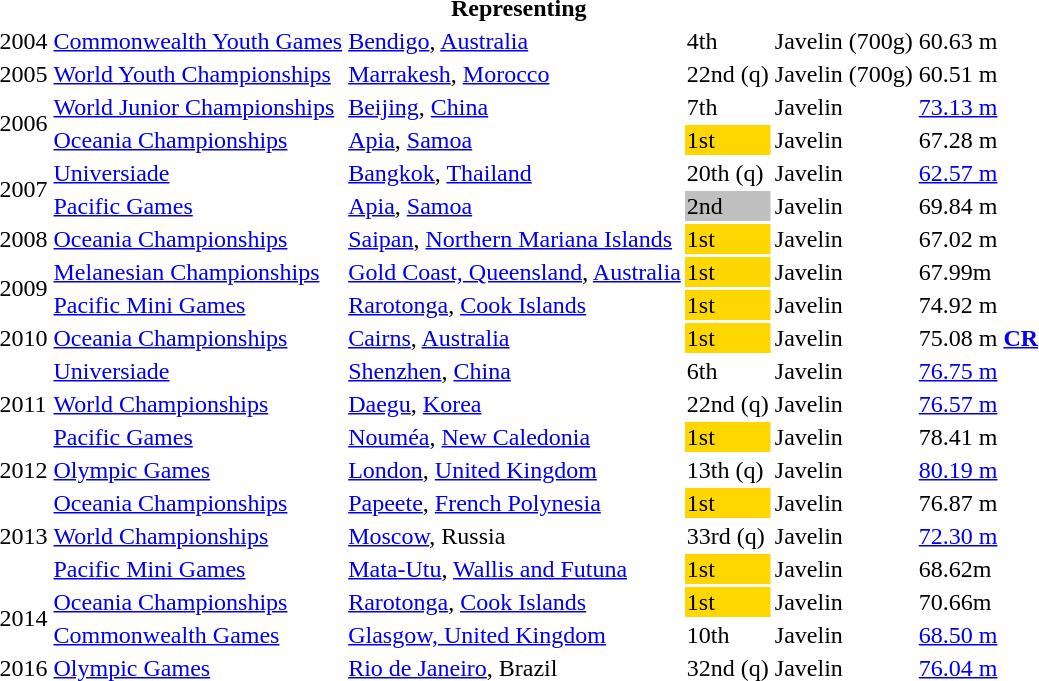<table>
<tr>
<th colspan="6">Representing </th>
</tr>
<tr>
<td>2004</td>
<td><a href='#'>Commonwealth Youth Games</a></td>
<td><a href='#'>Bendigo</a>, <a href='#'>Australia</a></td>
<td>4th</td>
<td>Javelin (700g)</td>
<td>60.63 m</td>
</tr>
<tr>
<td>2005</td>
<td><a href='#'>World Youth Championships</a></td>
<td><a href='#'>Marrakesh</a>, <a href='#'>Morocco</a></td>
<td>22nd (q)</td>
<td>Javelin (700g)</td>
<td>60.51 m</td>
</tr>
<tr>
<td rowspan=2>2006</td>
<td><a href='#'>World Junior Championships</a></td>
<td><a href='#'>Beijing</a>, <a href='#'>China</a></td>
<td>7th</td>
<td>Javelin</td>
<td><a href='#'>73.13 m</a></td>
</tr>
<tr>
<td><a href='#'>Oceania Championships</a></td>
<td><a href='#'>Apia</a>, <a href='#'>Samoa</a></td>
<td bgcolor=gold>1st</td>
<td>Javelin</td>
<td>67.28 m</td>
</tr>
<tr>
<td rowspan=2>2007</td>
<td><a href='#'>Universiade</a></td>
<td><a href='#'>Bangkok</a>, <a href='#'>Thailand</a></td>
<td>20th (q)</td>
<td>Javelin</td>
<td><a href='#'>62.57 m</a></td>
</tr>
<tr>
<td><a href='#'>Pacific Games</a></td>
<td><a href='#'>Apia</a>, <a href='#'>Samoa</a></td>
<td bgcolor=silver>2nd</td>
<td>Javelin</td>
<td>69.84 m</td>
</tr>
<tr>
<td>2008</td>
<td><a href='#'>Oceania Championships</a></td>
<td><a href='#'>Saipan</a>, <a href='#'>Northern Mariana Islands</a></td>
<td bgcolor=gold>1st</td>
<td>Javelin</td>
<td>67.02 m</td>
</tr>
<tr>
<td rowspan=2>2009</td>
<td><a href='#'>Melanesian Championships</a></td>
<td><a href='#'>Gold Coast, Queensland</a>, <a href='#'>Australia</a></td>
<td bgcolor=gold>1st</td>
<td>Javelin</td>
<td>67.99m</td>
</tr>
<tr>
<td><a href='#'>Pacific Mini Games</a></td>
<td><a href='#'>Rarotonga</a>, <a href='#'>Cook Islands</a></td>
<td bgcolor=gold>1st</td>
<td>Javelin</td>
<td>74.92 m</td>
</tr>
<tr>
<td>2010</td>
<td><a href='#'>Oceania Championships</a></td>
<td><a href='#'>Cairns</a>, <a href='#'>Australia</a></td>
<td bgcolor=gold>1st</td>
<td>Javelin</td>
<td>75.08 m <strong><a href='#'>CR</a></strong></td>
</tr>
<tr>
<td rowspan=3>2011</td>
<td><a href='#'>Universiade</a></td>
<td><a href='#'>Shenzhen</a>, <a href='#'>China</a></td>
<td>6th</td>
<td>Javelin</td>
<td><a href='#'>76.75 m</a></td>
</tr>
<tr>
<td><a href='#'>World Championships</a></td>
<td><a href='#'>Daegu</a>, <a href='#'>Korea</a></td>
<td>22nd (q)</td>
<td>Javelin</td>
<td><a href='#'>76.57 m</a></td>
</tr>
<tr>
<td><a href='#'>Pacific Games</a></td>
<td><a href='#'>Nouméa</a>, <a href='#'>New Caledonia</a></td>
<td bgcolor=gold>1st</td>
<td>Javelin</td>
<td>78.41 m</td>
</tr>
<tr>
<td>2012</td>
<td><a href='#'>Olympic Games</a></td>
<td><a href='#'>London</a>, <a href='#'>United Kingdom</a></td>
<td>13th (q)</td>
<td>Javelin</td>
<td><a href='#'>80.19 m</a></td>
</tr>
<tr>
<td rowspan=3>2013</td>
<td><a href='#'>Oceania Championships</a></td>
<td><a href='#'>Papeete</a>, <a href='#'>French Polynesia</a></td>
<td bgcolor=gold>1st</td>
<td>Javelin</td>
<td>76.87 m</td>
</tr>
<tr>
<td><a href='#'>World Championships</a></td>
<td><a href='#'>Moscow</a>, Russia</td>
<td>33rd (q)</td>
<td>Javelin</td>
<td><a href='#'>72.30 m</a></td>
</tr>
<tr>
<td><a href='#'>Pacific Mini Games</a></td>
<td><a href='#'>Mata-Utu</a>, <a href='#'>Wallis and Futuna</a></td>
<td bgcolor=gold>1st</td>
<td>Javelin</td>
<td>68.62m</td>
</tr>
<tr>
<td rowspan=2>2014</td>
<td><a href='#'>Oceania Championships</a></td>
<td><a href='#'>Rarotonga</a>, <a href='#'>Cook Islands</a></td>
<td bgcolor=gold>1st</td>
<td>Javelin</td>
<td>70.66m</td>
</tr>
<tr>
<td><a href='#'>Commonwealth Games</a></td>
<td><a href='#'>Glasgow, United Kingdom</a></td>
<td>10th</td>
<td>Javelin</td>
<td><a href='#'>68.50 m</a></td>
</tr>
<tr>
<td>2016</td>
<td><a href='#'>Olympic Games</a></td>
<td><a href='#'>Rio de Janeiro</a>, Brazil</td>
<td>32nd (q)</td>
<td>Javelin</td>
<td><a href='#'>76.04 m</a></td>
</tr>
</table>
